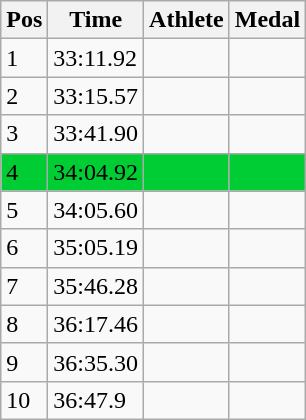<table class="wikitable">
<tr>
<th>Pos</th>
<th>Time</th>
<th>Athlete</th>
<th>Medal</th>
</tr>
<tr>
<td>1</td>
<td>33:11.92</td>
<td></td>
<td></td>
</tr>
<tr>
<td>2</td>
<td>33:15.57</td>
<td></td>
<td></td>
</tr>
<tr>
<td>3</td>
<td>33:41.90</td>
<td></td>
<td></td>
</tr>
<tr style="background:#0c3;">
<td>4</td>
<td>34:04.92</td>
<td></td>
<td></td>
</tr>
<tr>
<td>5</td>
<td>34:05.60</td>
<td></td>
<td></td>
</tr>
<tr>
<td>6</td>
<td>35:05.19</td>
<td></td>
<td></td>
</tr>
<tr>
<td>7</td>
<td>35:46.28</td>
<td></td>
<td></td>
</tr>
<tr>
<td>8</td>
<td>36:17.46</td>
<td></td>
<td></td>
</tr>
<tr>
<td>9</td>
<td>36:35.30</td>
<td></td>
<td></td>
</tr>
<tr>
<td>10</td>
<td>36:47.9</td>
<td></td>
<td></td>
</tr>
</table>
